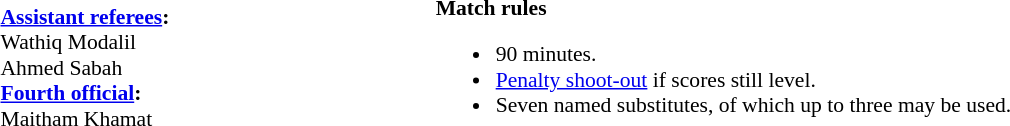<table width=100% style="font-size:90%">
<tr>
<td><br><strong><a href='#'>Assistant referees</a>:</strong>
<br>Wathiq Modalil
<br>Ahmed Sabah
<br><strong><a href='#'>Fourth official</a>:</strong>
<br>Maitham Khamat</td>
<td><br><strong>Match rules</strong><ul><li>90 minutes.</li><li><a href='#'>Penalty shoot-out</a> if scores still level.</li><li>Seven named substitutes, of which up to three may be used.</li></ul></td>
</tr>
</table>
